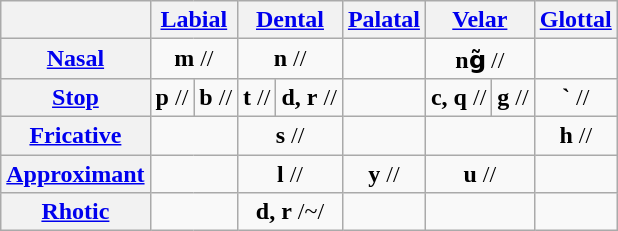<table class="wikitable" style="text-align:center;">
<tr>
<th></th>
<th colspan="2" scope="col"><a href='#'>Labial</a></th>
<th colspan="2" scope="col"><a href='#'>Dental</a></th>
<th scope="col"><a href='#'>Palatal</a></th>
<th colspan="2" scope="col"><a href='#'>Velar</a></th>
<th scope="col"><a href='#'>Glottal</a></th>
</tr>
<tr>
<th scope="row"><a href='#'>Nasal</a></th>
<td colspan="2"><strong>m</strong> //</td>
<td colspan="2"><strong>n</strong> //</td>
<td></td>
<td colspan="2"><strong>ng̃</strong> //</td>
<td></td>
</tr>
<tr>
<th scope="row"><a href='#'>Stop</a></th>
<td><strong>p</strong> //</td>
<td><strong>b</strong> //</td>
<td><strong>t</strong> //</td>
<td><strong>d, r</strong> //</td>
<td></td>
<td><strong>c, q</strong> //</td>
<td><strong>g</strong> //</td>
<td><strong>`</strong> //</td>
</tr>
<tr>
<th scope="row"><a href='#'>Fricative</a></th>
<td colspan="2"></td>
<td colspan="2"><strong>s</strong> //</td>
<td></td>
<td colspan="2"></td>
<td><strong>h</strong> //</td>
</tr>
<tr>
<th scope="row"><a href='#'>Approximant</a></th>
<td colspan="2"></td>
<td colspan="2"><strong>l</strong> //</td>
<td><strong>y</strong> //</td>
<td colspan="2"><strong>u</strong> //</td>
<td></td>
</tr>
<tr>
<th><a href='#'>Rhotic</a></th>
<td colspan="2"></td>
<td colspan="2"><strong>d, r</strong> /~/</td>
<td></td>
<td colspan="2"></td>
<td></td>
</tr>
</table>
